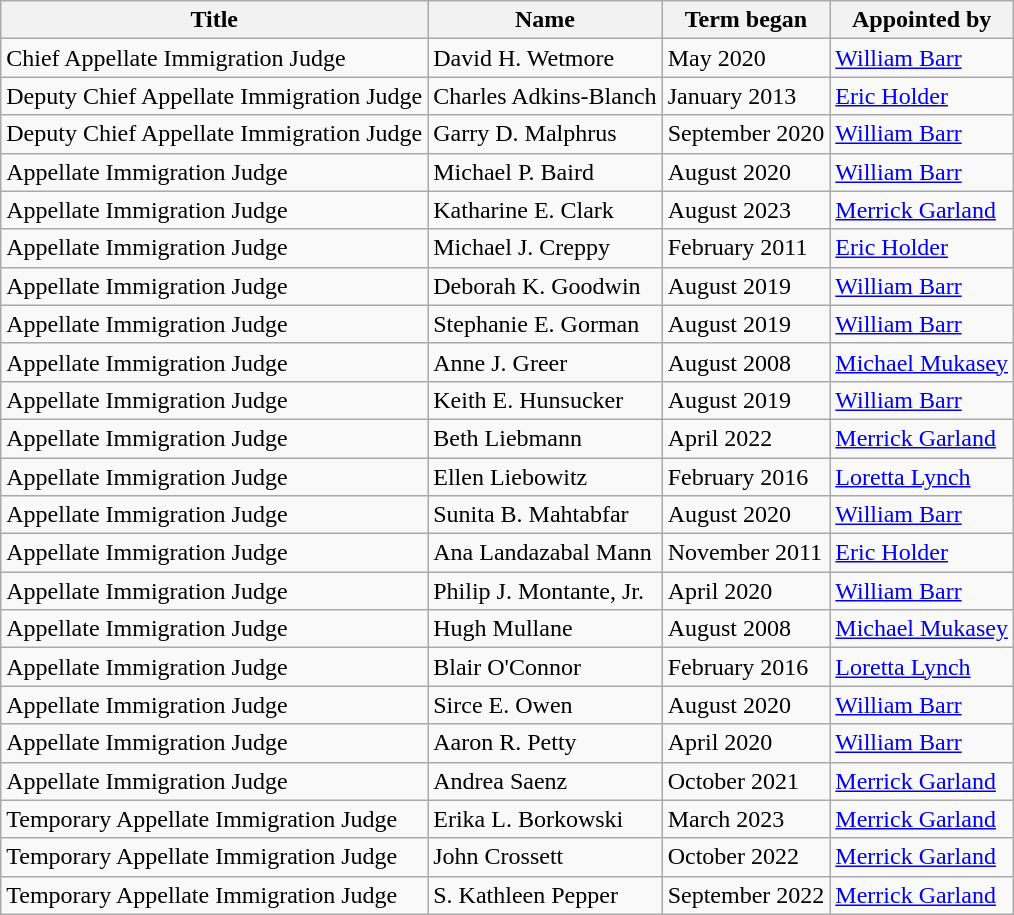<table class="wikitable sortable">
<tr>
<th>Title</th>
<th>Name</th>
<th>Term began</th>
<th>Appointed by</th>
</tr>
<tr>
<td>Chief Appellate Immigration Judge</td>
<td>David H. Wetmore</td>
<td>May 2020</td>
<td><a href='#'>William Barr</a></td>
</tr>
<tr>
<td>Deputy Chief Appellate Immigration Judge</td>
<td>Charles Adkins-Blanch</td>
<td>January 2013</td>
<td><a href='#'>Eric Holder</a></td>
</tr>
<tr>
<td>Deputy Chief Appellate Immigration Judge</td>
<td>Garry D. Malphrus</td>
<td>September 2020</td>
<td><a href='#'>William Barr</a></td>
</tr>
<tr>
<td>Appellate Immigration Judge</td>
<td>Michael P. Baird</td>
<td>August 2020</td>
<td><a href='#'>William Barr</a></td>
</tr>
<tr>
<td>Appellate Immigration Judge</td>
<td>Katharine E. Clark</td>
<td>August 2023</td>
<td><a href='#'>Merrick Garland</a></td>
</tr>
<tr>
<td>Appellate Immigration Judge</td>
<td>Michael J. Creppy</td>
<td>February 2011</td>
<td><a href='#'>Eric Holder</a></td>
</tr>
<tr>
<td>Appellate Immigration Judge</td>
<td>Deborah K. Goodwin</td>
<td>August 2019</td>
<td><a href='#'>William Barr</a></td>
</tr>
<tr>
<td>Appellate Immigration Judge</td>
<td>Stephanie E. Gorman</td>
<td>August 2019</td>
<td><a href='#'>William Barr</a></td>
</tr>
<tr>
<td>Appellate Immigration Judge</td>
<td>Anne J. Greer</td>
<td>August 2008</td>
<td><a href='#'>Michael Mukasey</a></td>
</tr>
<tr>
<td>Appellate Immigration Judge</td>
<td>Keith E. Hunsucker</td>
<td>August 2019</td>
<td><a href='#'>William Barr</a></td>
</tr>
<tr>
<td>Appellate Immigration Judge</td>
<td>Beth Liebmann</td>
<td>April 2022</td>
<td><a href='#'>Merrick Garland</a></td>
</tr>
<tr>
<td>Appellate Immigration Judge</td>
<td>Ellen Liebowitz</td>
<td>February 2016</td>
<td><a href='#'>Loretta Lynch</a></td>
</tr>
<tr>
<td>Appellate Immigration Judge</td>
<td>Sunita B. Mahtabfar</td>
<td>August 2020</td>
<td><a href='#'>William Barr</a></td>
</tr>
<tr>
<td>Appellate Immigration Judge</td>
<td>Ana Landazabal Mann</td>
<td>November 2011</td>
<td><a href='#'>Eric Holder</a></td>
</tr>
<tr>
<td>Appellate Immigration Judge</td>
<td>Philip J. Montante, Jr.</td>
<td>April 2020</td>
<td><a href='#'>William Barr</a></td>
</tr>
<tr>
<td>Appellate Immigration Judge</td>
<td>Hugh Mullane</td>
<td>August 2008</td>
<td><a href='#'>Michael Mukasey</a></td>
</tr>
<tr>
<td>Appellate Immigration Judge</td>
<td>Blair O'Connor</td>
<td>February 2016</td>
<td><a href='#'>Loretta Lynch</a></td>
</tr>
<tr>
<td>Appellate Immigration Judge</td>
<td>Sirce E. Owen</td>
<td>August 2020</td>
<td><a href='#'>William Barr</a></td>
</tr>
<tr>
<td>Appellate Immigration Judge</td>
<td>Aaron R. Petty</td>
<td>April 2020</td>
<td><a href='#'>William Barr</a></td>
</tr>
<tr>
<td>Appellate Immigration Judge</td>
<td>Andrea Saenz</td>
<td>October 2021</td>
<td><a href='#'>Merrick Garland</a></td>
</tr>
<tr>
<td>Temporary Appellate Immigration Judge</td>
<td>Erika L. Borkowski</td>
<td>March 2023</td>
<td><a href='#'>Merrick Garland</a></td>
</tr>
<tr>
<td>Temporary Appellate Immigration Judge</td>
<td>John Crossett</td>
<td>October 2022</td>
<td><a href='#'>Merrick Garland</a></td>
</tr>
<tr>
<td>Temporary Appellate Immigration Judge</td>
<td>S. Kathleen Pepper</td>
<td>September 2022</td>
<td><a href='#'>Merrick Garland</a></td>
</tr>
</table>
